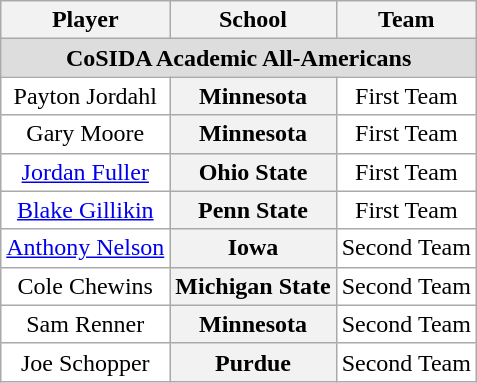<table class="wikitable">
<tr>
<th>Player</th>
<th>School</th>
<th>Team</th>
</tr>
<tr>
<td colspan="3" style="text-align:center; background:#ddd;"><strong>CoSIDA Academic All-Americans</strong></td>
</tr>
<tr style="text-align:center;">
<td style="background:white">Payton Jordahl</td>
<th style=>Minnesota</th>
<td style="background:white">First Team</td>
</tr>
<tr style="text-align:center;">
<td style="background:white">Gary Moore</td>
<th style=>Minnesota</th>
<td style="background:white">First Team</td>
</tr>
<tr style="text-align:center;">
<td style="background:white"><a href='#'>Jordan Fuller</a></td>
<th style=>Ohio State</th>
<td style="background:white">First Team</td>
</tr>
<tr style="text-align:center;">
<td style="background:white"><a href='#'>Blake Gillikin</a></td>
<th style=>Penn State</th>
<td style="background:white">First Team</td>
</tr>
<tr style="text-align:center;">
<td style="background:white"><a href='#'>Anthony Nelson</a></td>
<th style=>Iowa</th>
<td style="background:white">Second Team</td>
</tr>
<tr style="text-align:center;">
<td style="background:white">Cole Chewins</td>
<th style=>Michigan State</th>
<td style="background:white">Second Team</td>
</tr>
<tr style="text-align:center;">
<td style="background:white">Sam Renner</td>
<th style=>Minnesota</th>
<td style="background:white">Second Team</td>
</tr>
<tr style="text-align:center;">
<td style="background:white">Joe Schopper</td>
<th style=>Purdue</th>
<td style="background:white">Second Team</td>
</tr>
</table>
